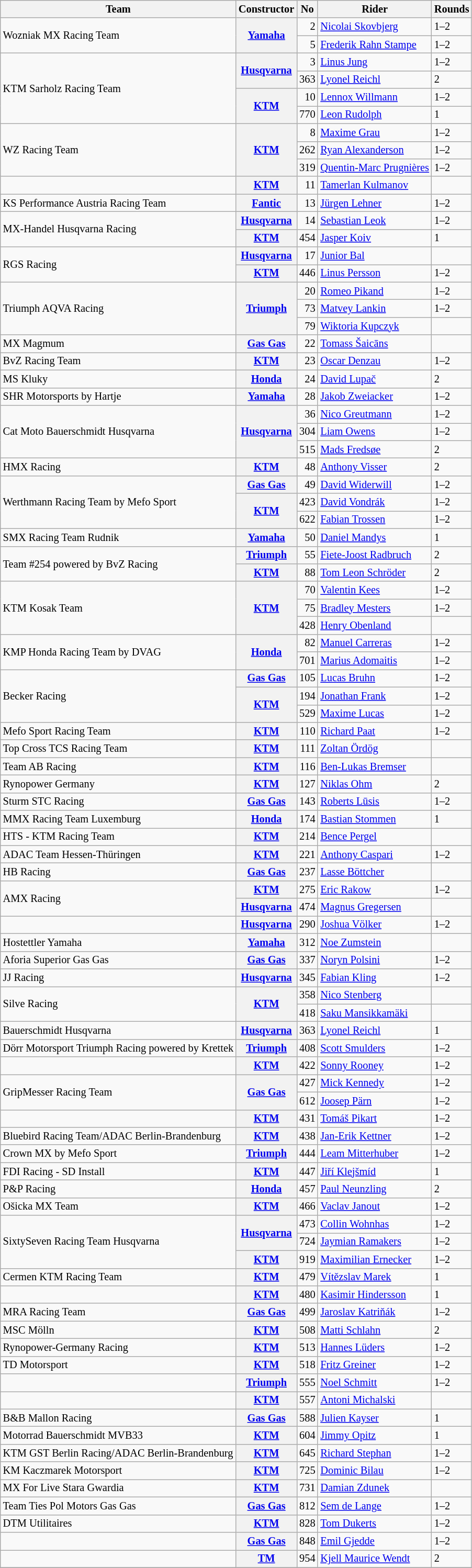<table class="wikitable" style="font-size: 85%;">
<tr>
<th>Team</th>
<th>Constructor</th>
<th>No</th>
<th>Rider</th>
<th>Rounds</th>
</tr>
<tr>
<td rowspan=2>Wozniak MX Racing Team</td>
<th rowspan=2><a href='#'>Yamaha</a></th>
<td align="right">2</td>
<td> <a href='#'>Nicolai Skovbjerg</a></td>
<td>1–2</td>
</tr>
<tr>
<td align="right">5</td>
<td> <a href='#'>Frederik Rahn Stampe</a></td>
<td>1–2</td>
</tr>
<tr>
<td rowspan=4>KTM Sarholz Racing Team</td>
<th rowspan=2><a href='#'>Husqvarna</a></th>
<td align="right">3</td>
<td> <a href='#'>Linus Jung</a></td>
<td>1–2</td>
</tr>
<tr>
<td align="right">363</td>
<td> <a href='#'>Lyonel Reichl</a></td>
<td>2</td>
</tr>
<tr>
<th rowspan=2><a href='#'>KTM</a></th>
<td align="right">10</td>
<td> <a href='#'>Lennox Willmann</a></td>
<td>1–2</td>
</tr>
<tr>
<td align="right">770</td>
<td> <a href='#'>Leon Rudolph</a></td>
<td>1</td>
</tr>
<tr>
<td rowspan=3>WZ Racing Team</td>
<th rowspan=3><a href='#'>KTM</a></th>
<td align="right">8</td>
<td> <a href='#'>Maxime Grau</a></td>
<td>1–2</td>
</tr>
<tr>
<td align="right">262</td>
<td> <a href='#'>Ryan Alexanderson</a></td>
<td>1–2</td>
</tr>
<tr>
<td align="right">319</td>
<td> <a href='#'>Quentin-Marc Prugnières</a></td>
<td>1–2</td>
</tr>
<tr>
<td></td>
<th><a href='#'>KTM</a></th>
<td align="right">11</td>
<td> <a href='#'>Tamerlan Kulmanov</a></td>
<td></td>
</tr>
<tr>
<td>KS Performance Austria Racing Team</td>
<th><a href='#'>Fantic</a></th>
<td align="right">13</td>
<td> <a href='#'>Jürgen Lehner</a></td>
<td>1–2</td>
</tr>
<tr>
<td rowspan=2>MX-Handel Husqvarna Racing</td>
<th><a href='#'>Husqvarna</a></th>
<td align="right">14</td>
<td> <a href='#'>Sebastian Leok</a></td>
<td>1–2</td>
</tr>
<tr>
<th><a href='#'>KTM</a></th>
<td align="right">454</td>
<td> <a href='#'>Jasper Koiv</a></td>
<td>1</td>
</tr>
<tr>
<td rowspan=2>RGS Racing</td>
<th><a href='#'>Husqvarna</a></th>
<td align="right">17</td>
<td> <a href='#'>Junior Bal</a></td>
<td></td>
</tr>
<tr>
<th><a href='#'>KTM</a></th>
<td align="right">446</td>
<td> <a href='#'>Linus Persson</a></td>
<td>1–2</td>
</tr>
<tr>
<td rowspan=3>Triumph AQVA Racing</td>
<th rowspan=3><a href='#'>Triumph</a></th>
<td align="right">20</td>
<td> <a href='#'>Romeo Pikand</a></td>
<td>1–2</td>
</tr>
<tr>
<td align="right">73</td>
<td> <a href='#'>Matvey Lankin</a></td>
<td>1–2</td>
</tr>
<tr>
<td align="right">79</td>
<td> <a href='#'>Wiktoria Kupczyk</a></td>
<td></td>
</tr>
<tr>
<td>MX Magmum</td>
<th><a href='#'>Gas Gas</a></th>
<td align="right">22</td>
<td> <a href='#'>Tomass Šaicāns</a></td>
<td></td>
</tr>
<tr>
<td>BvZ Racing Team</td>
<th><a href='#'>KTM</a></th>
<td align="right">23</td>
<td> <a href='#'>Oscar Denzau</a></td>
<td>1–2</td>
</tr>
<tr>
<td>MS Kluky</td>
<th><a href='#'>Honda</a></th>
<td align="right">24</td>
<td> <a href='#'>David Lupač</a></td>
<td>2</td>
</tr>
<tr>
<td>SHR Motorsports by Hartje</td>
<th><a href='#'>Yamaha</a></th>
<td align="right">28</td>
<td> <a href='#'>Jakob Zweiacker</a></td>
<td>1–2</td>
</tr>
<tr>
<td rowspan=3>Cat Moto Bauerschmidt Husqvarna</td>
<th rowspan=3><a href='#'>Husqvarna</a></th>
<td align="right">36</td>
<td> <a href='#'>Nico Greutmann</a></td>
<td>1–2</td>
</tr>
<tr>
<td align="right">304</td>
<td> <a href='#'>Liam Owens</a></td>
<td>1–2</td>
</tr>
<tr>
<td align="right">515</td>
<td> <a href='#'>Mads Fredsøe</a></td>
<td>2</td>
</tr>
<tr>
<td>HMX Racing</td>
<th><a href='#'>KTM</a></th>
<td align="right">48</td>
<td> <a href='#'>Anthony Visser</a></td>
<td>2</td>
</tr>
<tr>
<td rowspan=3>Werthmann Racing Team by Mefo Sport</td>
<th><a href='#'>Gas Gas</a></th>
<td align="right">49</td>
<td> <a href='#'>David Widerwill</a></td>
<td>1–2</td>
</tr>
<tr>
<th rowspan=2><a href='#'>KTM</a></th>
<td align="right">423</td>
<td> <a href='#'>David Vondrák</a></td>
<td>1–2</td>
</tr>
<tr>
<td align="right">622</td>
<td> <a href='#'>Fabian Trossen</a></td>
<td>1–2</td>
</tr>
<tr>
<td>SMX Racing Team Rudnik</td>
<th><a href='#'>Yamaha</a></th>
<td align="right">50</td>
<td> <a href='#'>Daniel Mandys</a></td>
<td>1</td>
</tr>
<tr>
<td rowspan=2>Team #254 powered by BvZ Racing</td>
<th><a href='#'>Triumph</a></th>
<td align="right">55</td>
<td> <a href='#'>Fiete-Joost Radbruch</a></td>
<td>2</td>
</tr>
<tr>
<th><a href='#'>KTM</a></th>
<td align="right">88</td>
<td> <a href='#'>Tom Leon Schröder</a></td>
<td>2</td>
</tr>
<tr>
<td rowspan=3>KTM Kosak Team</td>
<th rowspan=3><a href='#'>KTM</a></th>
<td align="right">70</td>
<td> <a href='#'>Valentin Kees</a></td>
<td>1–2</td>
</tr>
<tr>
<td align="right">75</td>
<td> <a href='#'>Bradley Mesters</a></td>
<td>1–2</td>
</tr>
<tr>
<td align="right">428</td>
<td> <a href='#'>Henry Obenland</a></td>
<td></td>
</tr>
<tr>
<td rowspan=2>KMP Honda Racing Team by DVAG</td>
<th rowspan=2><a href='#'>Honda</a></th>
<td align="right">82</td>
<td> <a href='#'>Manuel Carreras</a></td>
<td>1–2</td>
</tr>
<tr>
<td align="right">701</td>
<td> <a href='#'>Marius Adomaitis</a></td>
<td>1–2</td>
</tr>
<tr>
<td rowspan=3>Becker Racing</td>
<th><a href='#'>Gas Gas</a></th>
<td align="right">105</td>
<td> <a href='#'>Lucas Bruhn</a></td>
<td>1–2</td>
</tr>
<tr>
<th rowspan=2><a href='#'>KTM</a></th>
<td align="right">194</td>
<td> <a href='#'>Jonathan Frank</a></td>
<td>1–2</td>
</tr>
<tr>
<td align="right">529</td>
<td> <a href='#'>Maxime Lucas</a></td>
<td>1–2</td>
</tr>
<tr>
<td>Mefo Sport Racing Team</td>
<th><a href='#'>KTM</a></th>
<td align="right">110</td>
<td> <a href='#'>Richard Paat</a></td>
<td>1–2</td>
</tr>
<tr>
<td>Top Cross TCS Racing Team</td>
<th><a href='#'>KTM</a></th>
<td align="right">111</td>
<td> <a href='#'>Zoltan Ördög</a></td>
<td></td>
</tr>
<tr>
<td>Team AB Racing</td>
<th><a href='#'>KTM</a></th>
<td align="right">116</td>
<td> <a href='#'>Ben-Lukas Bremser</a></td>
<td></td>
</tr>
<tr>
<td>Rynopower Germany</td>
<th><a href='#'>KTM</a></th>
<td align="right">127</td>
<td> <a href='#'>Niklas Ohm</a></td>
<td>2</td>
</tr>
<tr>
<td>Sturm STC Racing</td>
<th><a href='#'>Gas Gas</a></th>
<td align="right">143</td>
<td> <a href='#'>Roberts Lūsis</a></td>
<td>1–2</td>
</tr>
<tr>
<td>MMX Racing Team Luxemburg</td>
<th><a href='#'>Honda</a></th>
<td align="right">174</td>
<td> <a href='#'>Bastian Stommen</a></td>
<td>1</td>
</tr>
<tr>
<td>HTS - KTM Racing Team</td>
<th><a href='#'>KTM</a></th>
<td align="right">214</td>
<td> <a href='#'>Bence Pergel</a></td>
<td></td>
</tr>
<tr>
<td>ADAC Team Hessen-Thüringen</td>
<th><a href='#'>KTM</a></th>
<td align="right">221</td>
<td> <a href='#'>Anthony Caspari</a></td>
<td>1–2</td>
</tr>
<tr>
<td>HB Racing</td>
<th><a href='#'>Gas Gas</a></th>
<td align="right">237</td>
<td> <a href='#'>Lasse Böttcher</a></td>
<td></td>
</tr>
<tr>
<td rowspan=2>AMX Racing</td>
<th><a href='#'>KTM</a></th>
<td align="right">275</td>
<td> <a href='#'>Eric Rakow</a></td>
<td>1–2</td>
</tr>
<tr>
<th><a href='#'>Husqvarna</a></th>
<td align="right">474</td>
<td> <a href='#'>Magnus Gregersen</a></td>
<td></td>
</tr>
<tr>
<td></td>
<th><a href='#'>Husqvarna</a></th>
<td align="right">290</td>
<td> <a href='#'>Joshua Völker</a></td>
<td>1–2</td>
</tr>
<tr>
<td>Hostettler Yamaha</td>
<th><a href='#'>Yamaha</a></th>
<td align="right">312</td>
<td> <a href='#'>Noe Zumstein</a></td>
<td></td>
</tr>
<tr>
<td>Aforia Superior Gas Gas</td>
<th><a href='#'>Gas Gas</a></th>
<td align="right">337</td>
<td> <a href='#'>Noryn Polsini</a></td>
<td>1–2</td>
</tr>
<tr>
<td>JJ Racing</td>
<th><a href='#'>Husqvarna</a></th>
<td align="right">345</td>
<td> <a href='#'>Fabian Kling</a></td>
<td>1–2</td>
</tr>
<tr>
<td rowspan=2>Silve Racing</td>
<th rowspan=2><a href='#'>KTM</a></th>
<td align="right">358</td>
<td> <a href='#'>Nico Stenberg</a></td>
<td></td>
</tr>
<tr>
<td align="right">418</td>
<td> <a href='#'>Saku Mansikkamäki</a></td>
<td></td>
</tr>
<tr>
<td>Bauerschmidt Husqvarna</td>
<th><a href='#'>Husqvarna</a></th>
<td align="right">363</td>
<td> <a href='#'>Lyonel Reichl</a></td>
<td>1</td>
</tr>
<tr>
<td>Dörr Motorsport Triumph Racing powered by Krettek</td>
<th><a href='#'>Triumph</a></th>
<td align="right">408</td>
<td> <a href='#'>Scott Smulders</a></td>
<td>1–2</td>
</tr>
<tr>
<td></td>
<th><a href='#'>KTM</a></th>
<td align="right">422</td>
<td> <a href='#'>Sonny Rooney</a></td>
<td>1–2</td>
</tr>
<tr>
<td rowspan=2>GripMesser Racing Team</td>
<th rowspan=2><a href='#'>Gas Gas</a></th>
<td align="right">427</td>
<td> <a href='#'>Mick Kennedy</a></td>
<td>1–2</td>
</tr>
<tr>
<td align="right">612</td>
<td> <a href='#'>Joosep Pärn</a></td>
<td>1–2</td>
</tr>
<tr>
<td></td>
<th><a href='#'>KTM</a></th>
<td align="right">431</td>
<td> <a href='#'>Tomáš Pikart</a></td>
<td>1–2</td>
</tr>
<tr>
<td>Bluebird Racing Team/ADAC Berlin-Brandenburg</td>
<th><a href='#'>KTM</a></th>
<td align="right">438</td>
<td> <a href='#'>Jan-Erik Kettner</a></td>
<td>1–2</td>
</tr>
<tr>
<td>Crown MX by Mefo Sport</td>
<th><a href='#'>Triumph</a></th>
<td align="right">444</td>
<td> <a href='#'>Leam Mitterhuber</a></td>
<td>1–2</td>
</tr>
<tr>
<td>FDI Racing - SD Install</td>
<th><a href='#'>KTM</a></th>
<td align="right">447</td>
<td> <a href='#'>Jiří Klejšmíd</a></td>
<td>1</td>
</tr>
<tr>
<td>P&P Racing</td>
<th><a href='#'>Honda</a></th>
<td align="right">457</td>
<td> <a href='#'>Paul Neunzling</a></td>
<td>2</td>
</tr>
<tr>
<td>Ošicka MX Team</td>
<th><a href='#'>KTM</a></th>
<td align="right">466</td>
<td> <a href='#'>Vaclav Janout</a></td>
<td>1–2</td>
</tr>
<tr>
<td rowspan=3>SixtySeven Racing Team Husqvarna</td>
<th rowspan=2><a href='#'>Husqvarna</a></th>
<td align="right">473</td>
<td> <a href='#'>Collin Wohnhas</a></td>
<td>1–2</td>
</tr>
<tr>
<td align="right">724</td>
<td> <a href='#'>Jaymian Ramakers</a></td>
<td>1–2</td>
</tr>
<tr>
<th><a href='#'>KTM</a></th>
<td align="right">919</td>
<td> <a href='#'>Maximilian Ernecker</a></td>
<td>1–2</td>
</tr>
<tr>
<td>Cermen KTM Racing Team</td>
<th><a href='#'>KTM</a></th>
<td align="right">479</td>
<td> <a href='#'>Vítězslav Marek</a></td>
<td>1</td>
</tr>
<tr>
<td></td>
<th><a href='#'>KTM</a></th>
<td align="right">480</td>
<td> <a href='#'>Kasimir Hindersson</a></td>
<td>1</td>
</tr>
<tr>
<td>MRA Racing Team</td>
<th><a href='#'>Gas Gas</a></th>
<td align="right">499</td>
<td> <a href='#'>Jaroslav Katriňák</a></td>
<td>1–2</td>
</tr>
<tr>
<td>MSC Mölln</td>
<th><a href='#'>KTM</a></th>
<td align="right">508</td>
<td> <a href='#'>Matti Schlahn</a></td>
<td>2</td>
</tr>
<tr>
<td>Rynopower-Germany Racing</td>
<th><a href='#'>KTM</a></th>
<td align="right">513</td>
<td> <a href='#'>Hannes Lüders</a></td>
<td>1–2</td>
</tr>
<tr>
<td>TD Motorsport</td>
<th><a href='#'>KTM</a></th>
<td align="right">518</td>
<td> <a href='#'>Fritz Greiner</a></td>
<td>1–2</td>
</tr>
<tr>
<td></td>
<th><a href='#'>Triumph</a></th>
<td align="right">555</td>
<td> <a href='#'>Noel Schmitt</a></td>
<td>1–2</td>
</tr>
<tr>
<td></td>
<th><a href='#'>KTM</a></th>
<td align="right">557</td>
<td> <a href='#'>Antoni Michalski</a></td>
<td></td>
</tr>
<tr>
<td>B&B Mallon Racing</td>
<th><a href='#'>Gas Gas</a></th>
<td align="right">588</td>
<td> <a href='#'>Julien Kayser</a></td>
<td>1</td>
</tr>
<tr>
<td>Motorrad Bauerschmidt MVB33</td>
<th><a href='#'>KTM</a></th>
<td align="right">604</td>
<td> <a href='#'>Jimmy Opitz</a></td>
<td>1</td>
</tr>
<tr>
<td>KTM GST Berlin Racing/ADAC Berlin-Brandenburg</td>
<th><a href='#'>KTM</a></th>
<td align="right">645</td>
<td> <a href='#'>Richard Stephan</a></td>
<td>1–2</td>
</tr>
<tr>
<td>KM Kaczmarek Motorsport</td>
<th><a href='#'>KTM</a></th>
<td align="right">725</td>
<td> <a href='#'>Dominic Bilau</a></td>
<td>1–2</td>
</tr>
<tr>
<td>MX For Live Stara Gwardia</td>
<th><a href='#'>KTM</a></th>
<td align="right">731</td>
<td> <a href='#'>Damian Zdunek</a></td>
<td></td>
</tr>
<tr>
<td>Team Ties Pol Motors Gas Gas</td>
<th><a href='#'>Gas Gas</a></th>
<td align="right">812</td>
<td> <a href='#'>Sem de Lange</a></td>
<td>1–2</td>
</tr>
<tr>
<td>DTM Utilitaires</td>
<th><a href='#'>KTM</a></th>
<td align="right">828</td>
<td> <a href='#'>Tom Dukerts</a></td>
<td>1–2</td>
</tr>
<tr>
<td></td>
<th><a href='#'>Gas Gas</a></th>
<td align="right">848</td>
<td> <a href='#'>Emil Gjedde</a></td>
<td>1–2</td>
</tr>
<tr>
<td></td>
<th><a href='#'>TM</a></th>
<td align="right">954</td>
<td> <a href='#'>Kjell Maurice Wendt</a></td>
<td>2</td>
</tr>
<tr>
</tr>
</table>
